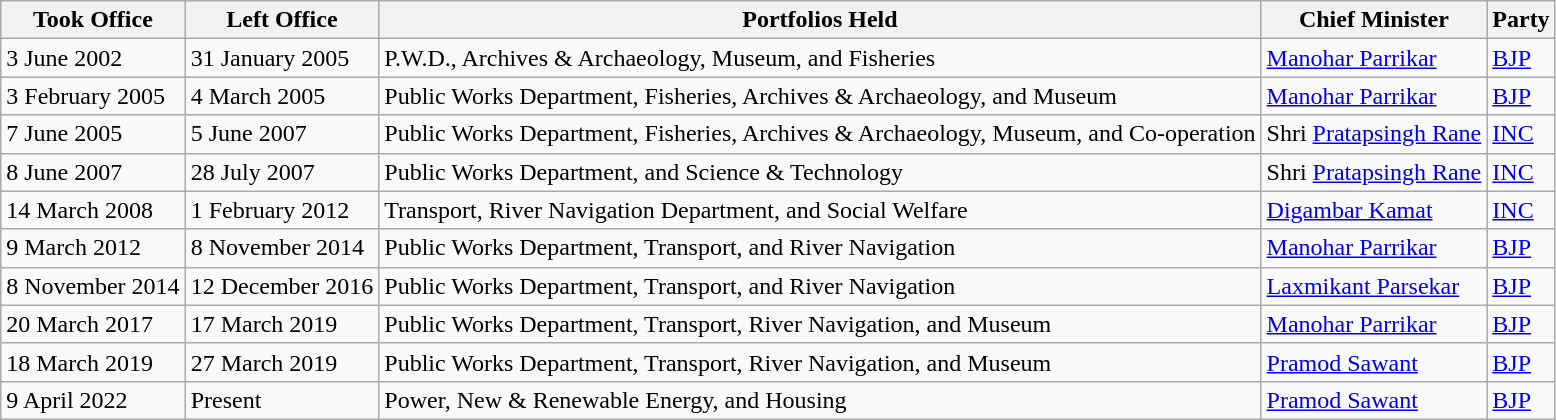<table class="wikitable">
<tr>
<th>Took Office</th>
<th>Left Office</th>
<th>Portfolios Held</th>
<th>Chief Minister</th>
<th>Party</th>
</tr>
<tr>
<td>3 June 2002</td>
<td>31 January 2005</td>
<td>P.W.D., Archives & Archaeology, Museum, and Fisheries</td>
<td><a href='#'>Manohar Parrikar</a></td>
<td><a href='#'>BJP</a></td>
</tr>
<tr>
<td>3 February 2005</td>
<td>4 March 2005</td>
<td>Public Works Department, Fisheries, Archives & Archaeology, and Museum</td>
<td><a href='#'>Manohar Parrikar</a></td>
<td><a href='#'>BJP</a></td>
</tr>
<tr>
<td>7 June 2005</td>
<td>5 June 2007</td>
<td>Public Works Department, Fisheries, Archives & Archaeology, Museum, and Co-operation</td>
<td>Shri <a href='#'>Pratapsingh Rane</a></td>
<td><a href='#'>INC</a></td>
</tr>
<tr>
<td>8 June 2007</td>
<td>28 July 2007</td>
<td>Public Works Department, and Science & Technology</td>
<td>Shri <a href='#'>Pratapsingh Rane</a></td>
<td><a href='#'>INC</a></td>
</tr>
<tr>
<td>14 March 2008</td>
<td>1 February 2012</td>
<td>Transport, River Navigation Department, and Social Welfare</td>
<td><a href='#'>Digambar Kamat</a></td>
<td><a href='#'>INC</a></td>
</tr>
<tr>
<td>9 March 2012</td>
<td>8 November 2014</td>
<td>Public Works Department, Transport, and River Navigation</td>
<td><a href='#'>Manohar Parrikar</a></td>
<td><a href='#'>BJP</a></td>
</tr>
<tr>
<td>8 November 2014</td>
<td>12 December 2016</td>
<td>Public Works Department, Transport, and River Navigation</td>
<td><a href='#'>Laxmikant Parsekar</a></td>
<td><a href='#'>BJP</a></td>
</tr>
<tr>
<td>20 March 2017</td>
<td>17 March 2019</td>
<td>Public Works Department, Transport, River Navigation, and Museum</td>
<td><a href='#'>Manohar Parrikar</a></td>
<td><a href='#'>BJP</a></td>
</tr>
<tr>
<td>18 March 2019</td>
<td>27 March 2019</td>
<td>Public Works Department, Transport, River Navigation, and Museum</td>
<td><a href='#'>Pramod Sawant</a></td>
<td><a href='#'>BJP</a></td>
</tr>
<tr>
<td>9 April 2022</td>
<td>Present</td>
<td>Power, New & Renewable Energy, and Housing</td>
<td><a href='#'>Pramod Sawant</a></td>
<td><a href='#'>BJP</a></td>
</tr>
</table>
